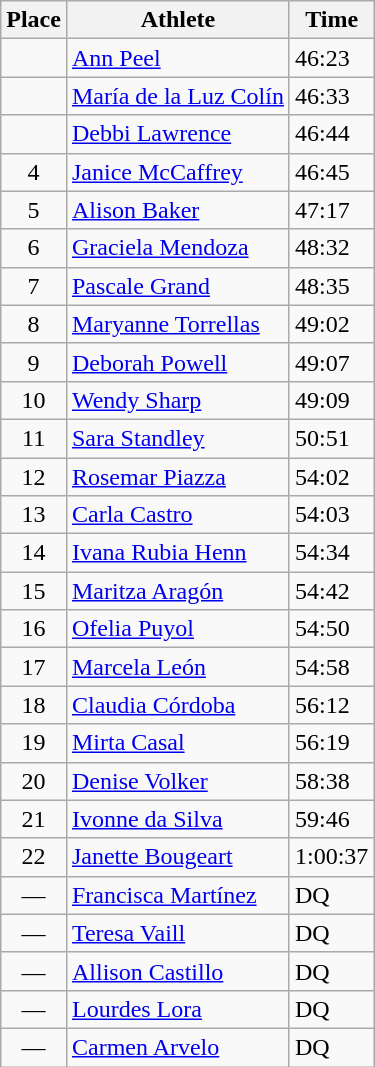<table class=wikitable>
<tr>
<th>Place</th>
<th>Athlete</th>
<th>Time</th>
</tr>
<tr>
<td align=center></td>
<td><a href='#'>Ann Peel</a> </td>
<td>46:23</td>
</tr>
<tr>
<td align=center></td>
<td><a href='#'>María de la Luz Colín</a> </td>
<td>46:33</td>
</tr>
<tr>
<td align=center></td>
<td><a href='#'>Debbi Lawrence</a> </td>
<td>46:44</td>
</tr>
<tr>
<td align=center>4</td>
<td><a href='#'>Janice McCaffrey</a> </td>
<td>46:45</td>
</tr>
<tr>
<td align=center>5</td>
<td><a href='#'>Alison Baker</a> </td>
<td>47:17</td>
</tr>
<tr>
<td align=center>6</td>
<td><a href='#'>Graciela Mendoza</a> </td>
<td>48:32</td>
</tr>
<tr>
<td align=center>7</td>
<td><a href='#'>Pascale Grand</a> </td>
<td>48:35</td>
</tr>
<tr>
<td align=center>8</td>
<td><a href='#'>Maryanne Torrellas</a> </td>
<td>49:02</td>
</tr>
<tr>
<td align=center>9</td>
<td><a href='#'>Deborah Powell</a> </td>
<td>49:07</td>
</tr>
<tr>
<td align=center>10</td>
<td><a href='#'>Wendy Sharp</a> </td>
<td>49:09</td>
</tr>
<tr>
<td align=center>11</td>
<td><a href='#'>Sara Standley</a> </td>
<td>50:51</td>
</tr>
<tr>
<td align=center>12</td>
<td><a href='#'>Rosemar Piazza</a> </td>
<td>54:02</td>
</tr>
<tr>
<td align=center>13</td>
<td><a href='#'>Carla Castro</a> </td>
<td>54:03</td>
</tr>
<tr>
<td align=center>14</td>
<td><a href='#'>Ivana Rubia Henn</a> </td>
<td>54:34</td>
</tr>
<tr>
<td align=center>15</td>
<td><a href='#'>Maritza Aragón</a> </td>
<td>54:42</td>
</tr>
<tr>
<td align=center>16</td>
<td><a href='#'>Ofelia Puyol</a> </td>
<td>54:50</td>
</tr>
<tr>
<td align=center>17</td>
<td><a href='#'>Marcela León</a> </td>
<td>54:58</td>
</tr>
<tr>
<td align=center>18</td>
<td><a href='#'>Claudia Córdoba</a> </td>
<td>56:12</td>
</tr>
<tr>
<td align=center>19</td>
<td><a href='#'>Mirta Casal</a> </td>
<td>56:19</td>
</tr>
<tr>
<td align=center>20</td>
<td><a href='#'>Denise Volker</a> </td>
<td>58:38</td>
</tr>
<tr>
<td align=center>21</td>
<td><a href='#'>Ivonne da Silva</a> </td>
<td>59:46</td>
</tr>
<tr>
<td align=center>22</td>
<td><a href='#'>Janette Bougeart</a> </td>
<td>1:00:37</td>
</tr>
<tr>
<td align=center>—</td>
<td><a href='#'>Francisca Martínez</a> </td>
<td>DQ</td>
</tr>
<tr>
<td align=center>—</td>
<td><a href='#'>Teresa Vaill</a> </td>
<td>DQ</td>
</tr>
<tr>
<td align=center>—</td>
<td><a href='#'>Allison Castillo</a> </td>
<td>DQ</td>
</tr>
<tr>
<td align=center>—</td>
<td><a href='#'>Lourdes Lora</a> </td>
<td>DQ</td>
</tr>
<tr>
<td align=center>—</td>
<td><a href='#'>Carmen Arvelo</a> </td>
<td>DQ</td>
</tr>
</table>
